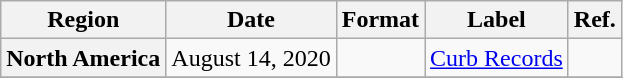<table class="wikitable plainrowheaders">
<tr>
<th scope="col">Region</th>
<th scope="col">Date</th>
<th scope="col">Format</th>
<th scope="col">Label</th>
<th scope="col">Ref.</th>
</tr>
<tr>
<th scope="row">North America</th>
<td>August 14, 2020</td>
<td></td>
<td><a href='#'>Curb Records</a></td>
<td style="text-align:center;"></td>
</tr>
<tr>
</tr>
</table>
